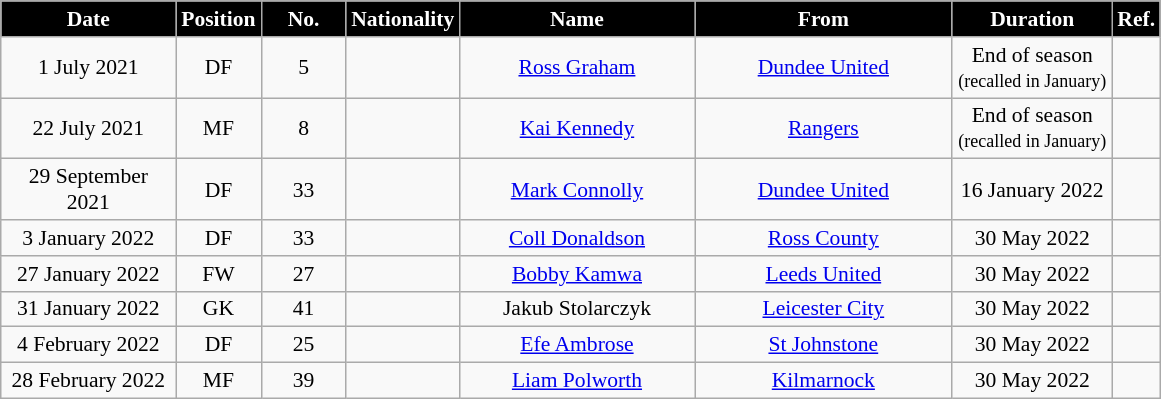<table class="wikitable"  style="text-align:center; font-size:90%; ">
<tr>
<th style="background:#000000; color:white; width:110px;">Date</th>
<th style="background:#000000; color:white; width:50px;">Position</th>
<th style="background:#000000; color:white; width:50px;">No.</th>
<th style="background:#000000; color:white; width:50px;">Nationality</th>
<th style="background:#000000; color:white; width:150px;">Name</th>
<th style="background:#000000; color:white; width:165px;">From</th>
<th style="background:#000000; color:white; width:100px;">Duration</th>
<th style="background:#000000; color:white; width:25px;">Ref.</th>
</tr>
<tr>
<td>1 July 2021</td>
<td>DF</td>
<td>5</td>
<td></td>
<td><a href='#'>Ross Graham</a></td>
<td><a href='#'>Dundee United</a></td>
<td>End of season<br><small>(recalled in January)</small></td>
<td></td>
</tr>
<tr>
<td>22 July 2021</td>
<td>MF</td>
<td>8</td>
<td></td>
<td><a href='#'>Kai Kennedy</a></td>
<td><a href='#'>Rangers</a></td>
<td>End of season<br><small>(recalled in January)</small></td>
<td></td>
</tr>
<tr>
<td>29 September 2021</td>
<td>DF</td>
<td>33</td>
<td></td>
<td><a href='#'>Mark Connolly</a></td>
<td><a href='#'>Dundee United</a></td>
<td>16 January 2022</td>
<td></td>
</tr>
<tr>
<td>3 January 2022</td>
<td>DF</td>
<td>33</td>
<td></td>
<td><a href='#'>Coll Donaldson</a></td>
<td><a href='#'>Ross County</a></td>
<td>30 May 2022</td>
<td></td>
</tr>
<tr>
<td>27 January 2022</td>
<td>FW</td>
<td>27</td>
<td></td>
<td><a href='#'>Bobby Kamwa</a></td>
<td> <a href='#'>Leeds United</a></td>
<td>30 May 2022</td>
<td></td>
</tr>
<tr>
<td>31 January 2022</td>
<td>GK</td>
<td>41</td>
<td></td>
<td>Jakub Stolarczyk</td>
<td> <a href='#'>Leicester City</a></td>
<td>30 May 2022</td>
<td></td>
</tr>
<tr>
<td>4 February 2022</td>
<td>DF</td>
<td>25</td>
<td></td>
<td><a href='#'>Efe Ambrose</a></td>
<td><a href='#'>St Johnstone</a></td>
<td>30 May 2022</td>
<td></td>
</tr>
<tr>
<td>28 February 2022</td>
<td>MF</td>
<td>39</td>
<td></td>
<td><a href='#'>Liam Polworth</a></td>
<td><a href='#'>Kilmarnock</a></td>
<td>30 May 2022</td>
<td></td>
</tr>
</table>
